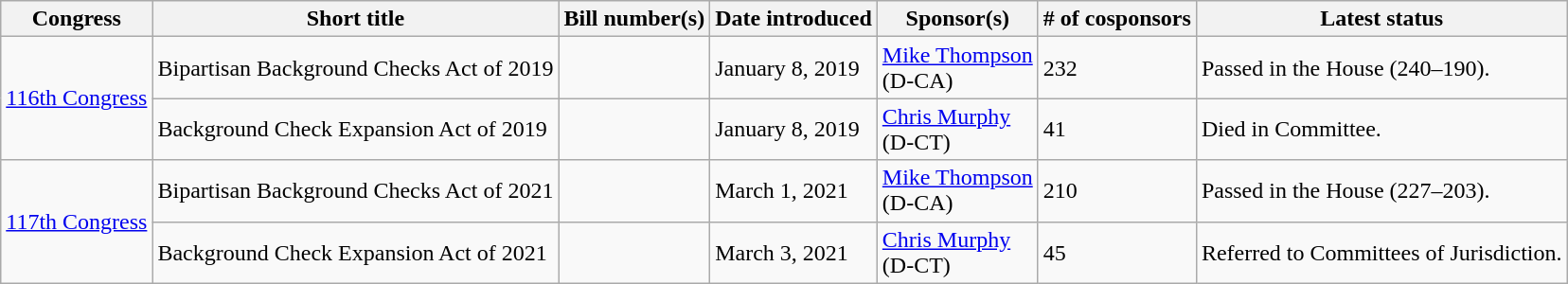<table class="wikitable">
<tr>
<th>Congress</th>
<th>Short title</th>
<th>Bill number(s)</th>
<th>Date introduced</th>
<th>Sponsor(s)</th>
<th># of cosponsors</th>
<th>Latest status</th>
</tr>
<tr>
<td rowspan="2"><a href='#'>116th Congress</a></td>
<td>Bipartisan Background Checks Act of  2019</td>
<td></td>
<td>January 8, 2019</td>
<td><a href='#'>Mike Thompson</a><br>(D-CA)</td>
<td>232</td>
<td>Passed in the House (240–190). </td>
</tr>
<tr>
<td>Background Check Expansion Act of 2019</td>
<td></td>
<td>January 8, 2019</td>
<td><a href='#'>Chris Murphy</a><br>(D-CT)</td>
<td>41</td>
<td>Died in Committee.</td>
</tr>
<tr>
<td rowspan="2"><a href='#'>117th Congress</a></td>
<td>Bipartisan Background Checks Act of 2021</td>
<td></td>
<td>March 1, 2021</td>
<td><a href='#'>Mike Thompson</a><br>(D-CA)</td>
<td>210</td>
<td>Passed in the House (227–203).</td>
</tr>
<tr>
<td>Background Check Expansion Act of 2021</td>
<td></td>
<td>March 3, 2021</td>
<td><a href='#'>Chris Murphy</a><br>(D-CT)</td>
<td>45</td>
<td>Referred to Committees of Jurisdiction.</td>
</tr>
</table>
